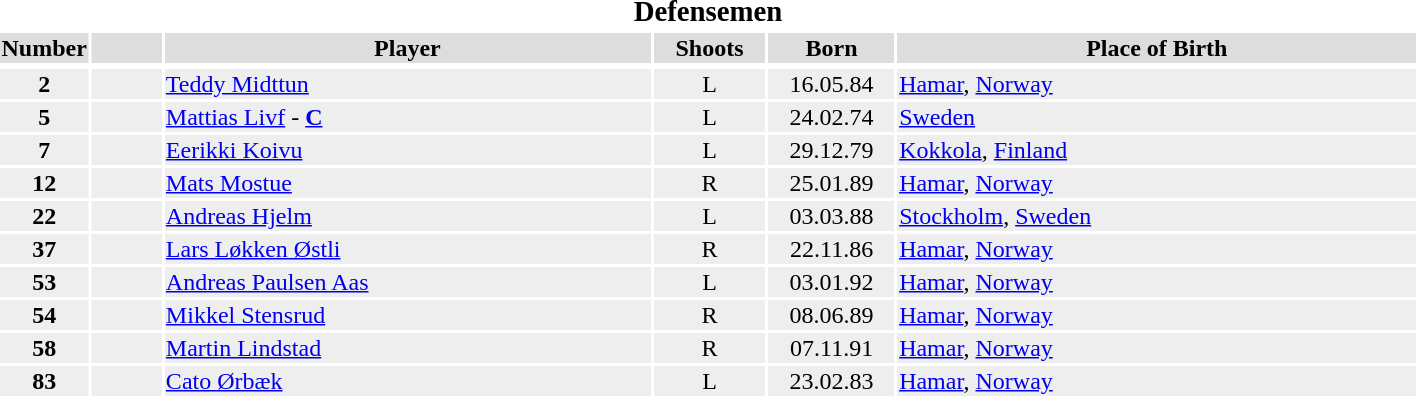<table width=75%>
<tr>
<th colspan=7><big>Defensemen</big></th>
</tr>
<tr bgcolor="#dddddd">
<th width=5%>Number</th>
<th width=5%></th>
<th !width=15%>Player</th>
<th width=8%>Shoots</th>
<th width=9%>Born</th>
<th width=37%>Place of Birth</th>
</tr>
<tr>
</tr>
<tr bgcolor="#eeeeee">
<td align=center><strong>2</strong></td>
<td align=center></td>
<td><a href='#'>Teddy Midttun</a></td>
<td align=center>L</td>
<td align=center>16.05.84</td>
<td><a href='#'>Hamar</a>, <a href='#'>Norway</a></td>
</tr>
<tr bgcolor="#eeeeee">
<td align=center><strong>5</strong></td>
<td align=center></td>
<td><a href='#'>Mattias Livf</a> - <strong><a href='#'>C</a></strong></td>
<td align=center>L</td>
<td align=center>24.02.74</td>
<td><a href='#'>Sweden</a></td>
</tr>
<tr bgcolor="#eeeeee">
<td align=center><strong>7</strong></td>
<td align=center></td>
<td><a href='#'>Eerikki Koivu</a></td>
<td align=center>L</td>
<td align=center>29.12.79</td>
<td><a href='#'>Kokkola</a>, <a href='#'>Finland</a></td>
</tr>
<tr bgcolor="#eeeeee">
<td align=center><strong>12</strong></td>
<td align=center></td>
<td><a href='#'>Mats Mostue</a></td>
<td align=center>R</td>
<td align=center>25.01.89</td>
<td><a href='#'>Hamar</a>, <a href='#'>Norway</a></td>
</tr>
<tr bgcolor="#eeeeee">
<td align=center><strong>22</strong></td>
<td align=center></td>
<td><a href='#'>Andreas Hjelm</a></td>
<td align=center>L</td>
<td align=center>03.03.88</td>
<td><a href='#'>Stockholm</a>, <a href='#'>Sweden</a></td>
</tr>
<tr bgcolor="#eeeeee">
<td align=center><strong>37</strong></td>
<td align=center></td>
<td><a href='#'>Lars Løkken Østli</a></td>
<td align=center>R</td>
<td align=center>22.11.86</td>
<td><a href='#'>Hamar</a>, <a href='#'>Norway</a></td>
</tr>
<tr bgcolor="#eeeeee">
<td align=center><strong>53</strong></td>
<td align=center></td>
<td><a href='#'>Andreas Paulsen Aas</a></td>
<td align=center>L</td>
<td align=center>03.01.92</td>
<td><a href='#'>Hamar</a>, <a href='#'>Norway</a></td>
</tr>
<tr bgcolor="#eeeeee">
<td align=center><strong>54</strong></td>
<td align=center></td>
<td><a href='#'>Mikkel Stensrud</a></td>
<td align=center>R</td>
<td align=center>08.06.89</td>
<td><a href='#'>Hamar</a>, <a href='#'>Norway</a></td>
</tr>
<tr bgcolor="#eeeeee">
<td align=center><strong>58</strong></td>
<td align=center></td>
<td><a href='#'>Martin Lindstad</a></td>
<td align=center>R</td>
<td align=center>07.11.91</td>
<td><a href='#'>Hamar</a>, <a href='#'>Norway</a></td>
</tr>
<tr bgcolor="#eeeeee">
<td align=center><strong>83</strong></td>
<td align=center></td>
<td><a href='#'>Cato Ørbæk</a></td>
<td align=center>L</td>
<td align=center>23.02.83</td>
<td><a href='#'>Hamar</a>, <a href='#'>Norway</a></td>
</tr>
</table>
